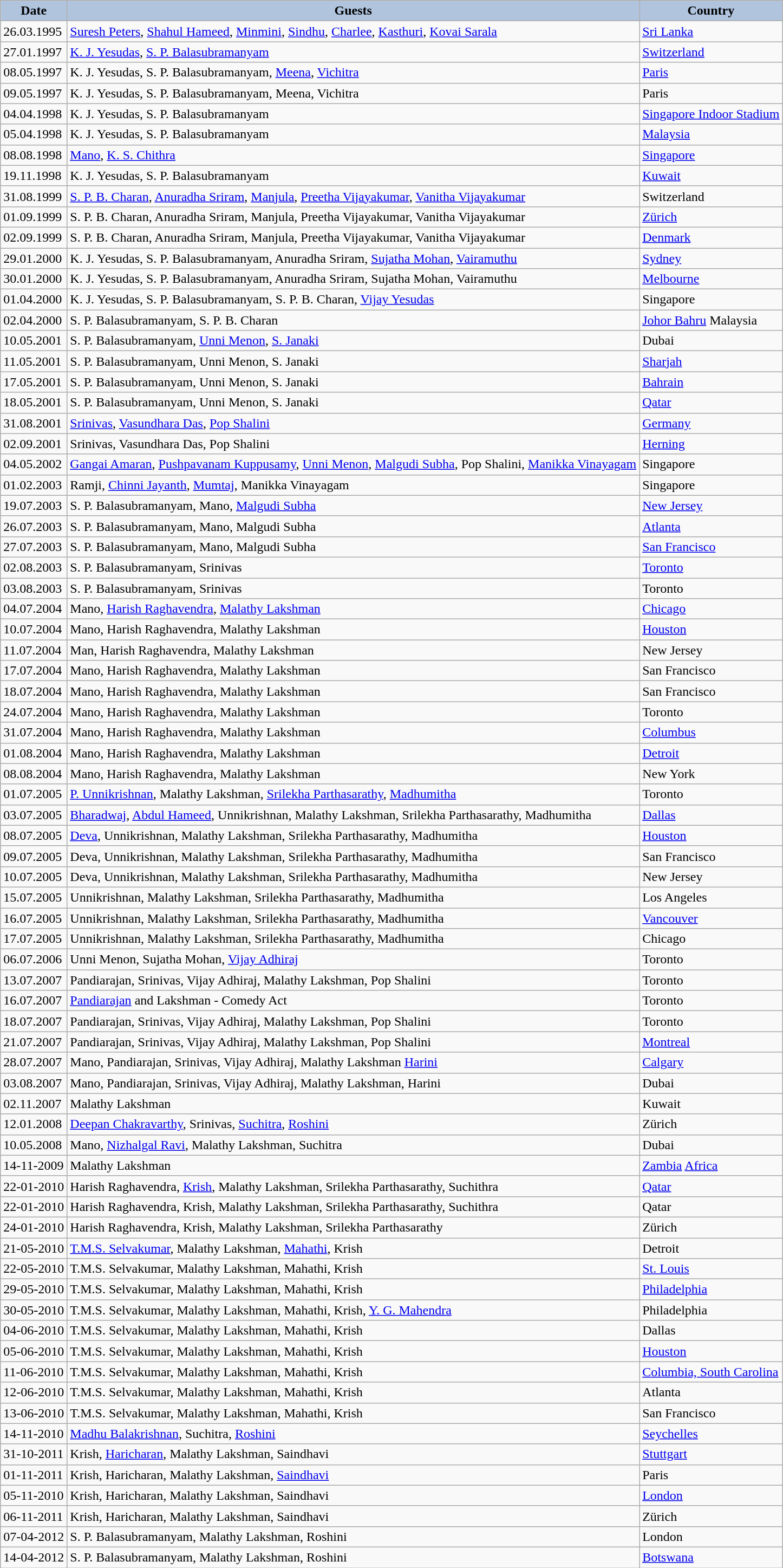<table class="wikitable sortable">
<tr>
<th style="background:#B0C4DE;">Date</th>
<th style="background:#B0C4DE;">Guests</th>
<th style="background:#B0C4DE;">Country</th>
</tr>
<tr>
<td>26.03.1995</td>
<td><a href='#'>Suresh Peters</a>, <a href='#'>Shahul Hameed</a>, <a href='#'>Minmini</a>, <a href='#'>Sindhu</a>, <a href='#'>Charlee</a>, <a href='#'>Kasthuri</a>, <a href='#'>Kovai Sarala</a></td>
<td><a href='#'>Sri Lanka</a></td>
</tr>
<tr>
<td>27.01.1997</td>
<td><a href='#'>K. J. Yesudas</a>, <a href='#'>S. P. Balasubramanyam</a></td>
<td><a href='#'>Switzerland</a></td>
</tr>
<tr>
<td>08.05.1997</td>
<td>K. J. Yesudas, S. P. Balasubramanyam, <a href='#'>Meena</a>, <a href='#'>Vichitra</a></td>
<td><a href='#'>Paris</a></td>
</tr>
<tr>
<td>09.05.1997</td>
<td>K. J. Yesudas, S. P. Balasubramanyam, Meena, Vichitra</td>
<td>Paris</td>
</tr>
<tr>
<td>04.04.1998</td>
<td>K. J. Yesudas, S. P. Balasubramanyam</td>
<td><a href='#'>Singapore Indoor Stadium</a></td>
</tr>
<tr>
<td>05.04.1998</td>
<td>K. J. Yesudas, S. P. Balasubramanyam</td>
<td><a href='#'>Malaysia</a></td>
</tr>
<tr>
<td>08.08.1998</td>
<td><a href='#'>Mano</a>, <a href='#'>K. S. Chithra</a></td>
<td><a href='#'>Singapore</a></td>
</tr>
<tr>
<td>19.11.1998</td>
<td>K. J. Yesudas, S. P. Balasubramanyam</td>
<td><a href='#'>Kuwait</a></td>
</tr>
<tr>
<td>31.08.1999</td>
<td><a href='#'>S. P. B. Charan</a>, <a href='#'>Anuradha Sriram</a>, <a href='#'>Manjula</a>, <a href='#'>Preetha Vijayakumar</a>, <a href='#'>Vanitha Vijayakumar</a></td>
<td>Switzerland</td>
</tr>
<tr>
<td>01.09.1999</td>
<td>S. P. B. Charan, Anuradha Sriram, Manjula, Preetha Vijayakumar, Vanitha Vijayakumar</td>
<td><a href='#'>Zürich</a></td>
</tr>
<tr>
<td>02.09.1999</td>
<td>S. P. B. Charan, Anuradha Sriram, Manjula, Preetha Vijayakumar, Vanitha Vijayakumar</td>
<td><a href='#'>Denmark</a></td>
</tr>
<tr>
<td>29.01.2000</td>
<td>K. J. Yesudas, S. P. Balasubramanyam, Anuradha Sriram, <a href='#'>Sujatha Mohan</a>, <a href='#'>Vairamuthu</a></td>
<td><a href='#'>Sydney</a></td>
</tr>
<tr>
<td>30.01.2000</td>
<td>K. J. Yesudas, S. P. Balasubramanyam, Anuradha Sriram, Sujatha Mohan, Vairamuthu</td>
<td><a href='#'>Melbourne</a></td>
</tr>
<tr>
<td>01.04.2000</td>
<td>K. J. Yesudas, S. P. Balasubramanyam, S. P. B. Charan, <a href='#'>Vijay Yesudas</a></td>
<td>Singapore</td>
</tr>
<tr>
<td>02.04.2000</td>
<td>S. P. Balasubramanyam, S. P. B. Charan</td>
<td><a href='#'>Johor Bahru</a> Malaysia</td>
</tr>
<tr>
<td>10.05.2001</td>
<td>S. P. Balasubramanyam, <a href='#'>Unni Menon</a>, <a href='#'>S. Janaki</a></td>
<td>Dubai</td>
</tr>
<tr>
<td>11.05.2001</td>
<td>S. P. Balasubramanyam, Unni Menon, S. Janaki</td>
<td><a href='#'>Sharjah</a></td>
</tr>
<tr>
<td>17.05.2001</td>
<td>S. P. Balasubramanyam, Unni Menon, S. Janaki</td>
<td><a href='#'>Bahrain</a></td>
</tr>
<tr>
<td>18.05.2001</td>
<td>S. P. Balasubramanyam, Unni Menon, S. Janaki</td>
<td><a href='#'>Qatar</a></td>
</tr>
<tr>
<td>31.08.2001</td>
<td><a href='#'>Srinivas</a>, <a href='#'>Vasundhara Das</a>, <a href='#'>Pop Shalini</a></td>
<td><a href='#'>Germany</a></td>
</tr>
<tr>
<td>02.09.2001</td>
<td>Srinivas, Vasundhara Das, Pop Shalini</td>
<td><a href='#'>Herning</a></td>
</tr>
<tr>
<td>04.05.2002</td>
<td><a href='#'>Gangai Amaran</a>, <a href='#'>Pushpavanam Kuppusamy</a>, <a href='#'>Unni Menon</a>, <a href='#'>Malgudi Subha</a>, Pop Shalini, <a href='#'>Manikka Vinayagam</a></td>
<td>Singapore</td>
</tr>
<tr>
<td>01.02.2003</td>
<td>Ramji, <a href='#'>Chinni Jayanth</a>, <a href='#'>Mumtaj</a>, Manikka Vinayagam</td>
<td>Singapore</td>
</tr>
<tr>
<td>19.07.2003</td>
<td>S. P. Balasubramanyam, Mano, <a href='#'>Malgudi Subha</a></td>
<td><a href='#'>New Jersey</a></td>
</tr>
<tr>
<td>26.07.2003</td>
<td>S. P. Balasubramanyam, Mano, Malgudi Subha</td>
<td><a href='#'>Atlanta</a></td>
</tr>
<tr>
<td>27.07.2003</td>
<td>S. P. Balasubramanyam, Mano, Malgudi Subha</td>
<td><a href='#'>San Francisco</a></td>
</tr>
<tr>
<td>02.08.2003</td>
<td>S. P. Balasubramanyam, Srinivas</td>
<td><a href='#'>Toronto</a></td>
</tr>
<tr>
<td>03.08.2003</td>
<td>S. P. Balasubramanyam, Srinivas</td>
<td>Toronto</td>
</tr>
<tr>
<td>04.07.2004</td>
<td>Mano, <a href='#'>Harish Raghavendra</a>, <a href='#'>Malathy Lakshman</a></td>
<td><a href='#'>Chicago</a></td>
</tr>
<tr>
<td>10.07.2004</td>
<td>Mano, Harish Raghavendra, Malathy Lakshman</td>
<td><a href='#'>Houston</a></td>
</tr>
<tr>
<td>11.07.2004</td>
<td>Man, Harish Raghavendra, Malathy Lakshman</td>
<td>New Jersey</td>
</tr>
<tr>
<td>17.07.2004</td>
<td>Mano, Harish Raghavendra, Malathy Lakshman</td>
<td>San Francisco</td>
</tr>
<tr>
<td>18.07.2004</td>
<td>Mano, Harish Raghavendra, Malathy Lakshman</td>
<td>San Francisco</td>
</tr>
<tr>
<td>24.07.2004</td>
<td>Mano, Harish Raghavendra, Malathy Lakshman</td>
<td>Toronto</td>
</tr>
<tr>
<td>31.07.2004</td>
<td>Mano, Harish Raghavendra, Malathy Lakshman</td>
<td><a href='#'>Columbus</a></td>
</tr>
<tr>
<td>01.08.2004</td>
<td>Mano, Harish Raghavendra, Malathy Lakshman</td>
<td><a href='#'>Detroit</a></td>
</tr>
<tr>
<td>08.08.2004</td>
<td>Mano, Harish Raghavendra, Malathy Lakshman</td>
<td>New York</td>
</tr>
<tr>
<td>01.07.2005</td>
<td><a href='#'>P. Unnikrishnan</a>, Malathy Lakshman, <a href='#'>Srilekha Parthasarathy</a>, <a href='#'>Madhumitha</a></td>
<td>Toronto</td>
</tr>
<tr>
<td>03.07.2005</td>
<td><a href='#'>Bharadwaj</a>, <a href='#'>Abdul Hameed</a>, Unnikrishnan, Malathy Lakshman, Srilekha Parthasarathy, Madhumitha</td>
<td><a href='#'>Dallas</a></td>
</tr>
<tr>
<td>08.07.2005</td>
<td><a href='#'>Deva</a>, Unnikrishnan, Malathy Lakshman, Srilekha Parthasarathy, Madhumitha</td>
<td><a href='#'>Houston</a></td>
</tr>
<tr>
<td>09.07.2005</td>
<td>Deva, Unnikrishnan, Malathy Lakshman, Srilekha Parthasarathy, Madhumitha</td>
<td>San Francisco</td>
</tr>
<tr>
<td>10.07.2005</td>
<td>Deva, Unnikrishnan, Malathy Lakshman, Srilekha Parthasarathy, Madhumitha</td>
<td>New Jersey</td>
</tr>
<tr>
<td>15.07.2005</td>
<td>Unnikrishnan, Malathy Lakshman, Srilekha Parthasarathy, Madhumitha</td>
<td>Los Angeles</td>
</tr>
<tr>
<td>16.07.2005</td>
<td>Unnikrishnan, Malathy Lakshman, Srilekha Parthasarathy, Madhumitha</td>
<td><a href='#'>Vancouver</a></td>
</tr>
<tr>
<td>17.07.2005</td>
<td>Unnikrishnan, Malathy Lakshman, Srilekha Parthasarathy, Madhumitha</td>
<td>Chicago</td>
</tr>
<tr>
<td>06.07.2006</td>
<td>Unni Menon, Sujatha Mohan, <a href='#'>Vijay Adhiraj</a></td>
<td>Toronto</td>
</tr>
<tr>
<td>13.07.2007</td>
<td>Pandiarajan, Srinivas, Vijay Adhiraj, Malathy Lakshman, Pop Shalini</td>
<td>Toronto</td>
</tr>
<tr>
<td>16.07.2007</td>
<td><a href='#'>Pandiarajan</a> and Lakshman - Comedy Act</td>
<td>Toronto</td>
</tr>
<tr>
<td>18.07.2007</td>
<td>Pandiarajan, Srinivas, Vijay Adhiraj, Malathy Lakshman, Pop Shalini</td>
<td>Toronto</td>
</tr>
<tr>
<td>21.07.2007</td>
<td>Pandiarajan, Srinivas, Vijay Adhiraj, Malathy Lakshman, Pop Shalini</td>
<td><a href='#'>Montreal</a></td>
</tr>
<tr>
<td>28.07.2007</td>
<td>Mano, Pandiarajan, Srinivas, Vijay Adhiraj, Malathy Lakshman <a href='#'>Harini</a></td>
<td><a href='#'>Calgary</a></td>
</tr>
<tr>
<td>03.08.2007</td>
<td>Mano, Pandiarajan, Srinivas, Vijay Adhiraj, Malathy Lakshman, Harini</td>
<td>Dubai</td>
</tr>
<tr>
<td>02.11.2007</td>
<td>Malathy Lakshman</td>
<td>Kuwait</td>
</tr>
<tr>
<td>12.01.2008</td>
<td><a href='#'>Deepan Chakravarthy</a>, Srinivas, <a href='#'>Suchitra</a>, <a href='#'>Roshini</a></td>
<td>Zürich</td>
</tr>
<tr>
<td>10.05.2008</td>
<td>Mano, <a href='#'>Nizhalgal Ravi</a>, Malathy Lakshman, Suchitra</td>
<td>Dubai</td>
</tr>
<tr>
<td>14-11-2009</td>
<td>Malathy Lakshman</td>
<td><a href='#'>Zambia</a> <a href='#'>Africa</a></td>
</tr>
<tr>
<td>22-01-2010</td>
<td>Harish Raghavendra, <a href='#'>Krish</a>, Malathy Lakshman, Srilekha Parthasarathy, Suchithra</td>
<td><a href='#'>Qatar</a></td>
</tr>
<tr>
<td>22-01-2010</td>
<td>Harish Raghavendra, Krish, Malathy Lakshman, Srilekha Parthasarathy, Suchithra</td>
<td>Qatar</td>
</tr>
<tr>
<td>24-01-2010</td>
<td>Harish Raghavendra, Krish, Malathy Lakshman, Srilekha Parthasarathy</td>
<td>Zürich</td>
</tr>
<tr>
<td>21-05-2010</td>
<td><a href='#'>T.M.S. Selvakumar</a>, Malathy Lakshman, <a href='#'>Mahathi</a>, Krish</td>
<td>Detroit</td>
</tr>
<tr>
<td>22-05-2010</td>
<td>T.M.S. Selvakumar, Malathy Lakshman, Mahathi, Krish</td>
<td><a href='#'>St. Louis</a></td>
</tr>
<tr>
<td>29-05-2010</td>
<td>T.M.S. Selvakumar, Malathy Lakshman, Mahathi, Krish</td>
<td><a href='#'>Philadelphia</a></td>
</tr>
<tr>
<td>30-05-2010</td>
<td>T.M.S. Selvakumar, Malathy Lakshman, Mahathi, Krish, <a href='#'>Y. G. Mahendra</a></td>
<td>Philadelphia</td>
</tr>
<tr>
<td>04-06-2010</td>
<td>T.M.S. Selvakumar, Malathy Lakshman, Mahathi, Krish</td>
<td>Dallas</td>
</tr>
<tr>
<td>05-06-2010</td>
<td>T.M.S. Selvakumar, Malathy Lakshman, Mahathi, Krish</td>
<td><a href='#'>Houston</a></td>
</tr>
<tr>
<td>11-06-2010</td>
<td>T.M.S. Selvakumar, Malathy Lakshman, Mahathi, Krish</td>
<td><a href='#'>Columbia, South Carolina</a></td>
</tr>
<tr>
<td>12-06-2010</td>
<td>T.M.S. Selvakumar, Malathy Lakshman, Mahathi, Krish</td>
<td>Atlanta</td>
</tr>
<tr>
<td>13-06-2010</td>
<td>T.M.S. Selvakumar, Malathy Lakshman, Mahathi, Krish</td>
<td>San Francisco</td>
</tr>
<tr>
<td>14-11-2010</td>
<td><a href='#'>Madhu Balakrishnan</a>, Suchitra, <a href='#'>Roshini</a></td>
<td><a href='#'>Seychelles</a></td>
</tr>
<tr>
<td>31-10-2011</td>
<td>Krish, <a href='#'>Haricharan</a>, Malathy Lakshman, Saindhavi</td>
<td><a href='#'>Stuttgart</a></td>
</tr>
<tr>
<td>01-11-2011</td>
<td>Krish, Haricharan, Malathy Lakshman, <a href='#'>Saindhavi</a></td>
<td>Paris</td>
</tr>
<tr>
<td>05-11-2010</td>
<td>Krish, Haricharan, Malathy Lakshman, Saindhavi</td>
<td><a href='#'>London</a></td>
</tr>
<tr>
<td>06-11-2011</td>
<td>Krish, Haricharan, Malathy Lakshman, Saindhavi</td>
<td>Zürich</td>
</tr>
<tr>
<td>07-04-2012</td>
<td>S. P. Balasubramanyam, Malathy Lakshman, Roshini</td>
<td>London</td>
</tr>
<tr>
<td>14-04-2012</td>
<td>S. P. Balasubramanyam, Malathy Lakshman, Roshini</td>
<td><a href='#'>Botswana</a></td>
</tr>
</table>
